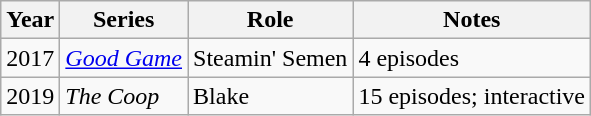<table class="wikitable sortable">
<tr>
<th>Year</th>
<th>Series</th>
<th>Role</th>
<th>Notes</th>
</tr>
<tr>
<td>2017</td>
<td><em><a href='#'>Good Game</a></em></td>
<td>Steamin' Semen</td>
<td>4 episodes</td>
</tr>
<tr>
<td>2019</td>
<td><em>The Coop</em></td>
<td>Blake</td>
<td>15 episodes; interactive</td>
</tr>
</table>
